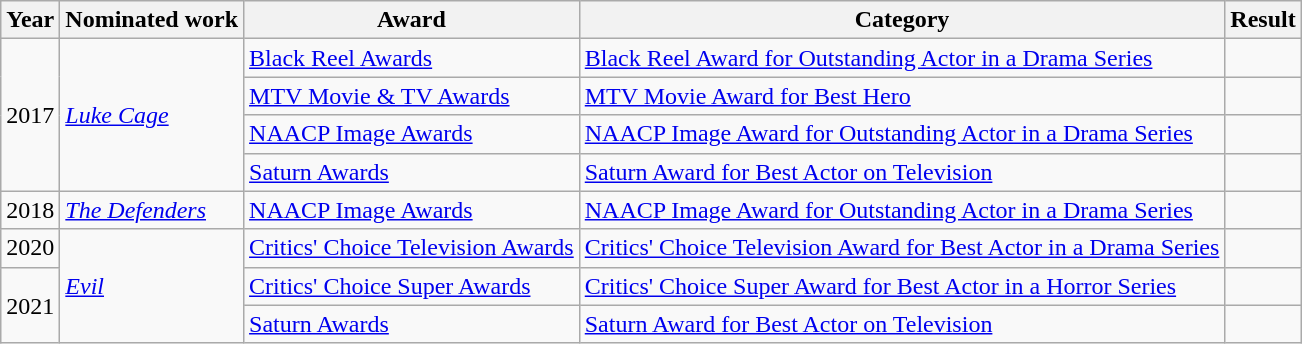<table class="wikitable">
<tr>
<th>Year</th>
<th>Nominated work</th>
<th>Award</th>
<th>Category</th>
<th>Result</th>
</tr>
<tr>
<td rowspan=4>2017</td>
<td rowspan=4><em><a href='#'>Luke Cage</a></em></td>
<td><a href='#'>Black Reel Awards</a></td>
<td><a href='#'>Black Reel Award for Outstanding Actor in a Drama Series</a></td>
<td></td>
</tr>
<tr>
<td><a href='#'>MTV Movie & TV Awards</a></td>
<td><a href='#'>MTV Movie Award for Best Hero</a></td>
<td></td>
</tr>
<tr>
<td><a href='#'>NAACP Image Awards</a></td>
<td><a href='#'>NAACP Image Award for Outstanding Actor in a Drama Series</a></td>
<td></td>
</tr>
<tr>
<td><a href='#'>Saturn Awards</a></td>
<td><a href='#'>Saturn Award for Best Actor on Television</a></td>
<td></td>
</tr>
<tr>
<td>2018</td>
<td><em><a href='#'>The Defenders</a></em></td>
<td><a href='#'>NAACP Image Awards</a></td>
<td><a href='#'>NAACP Image Award for Outstanding Actor in a Drama Series</a></td>
<td></td>
</tr>
<tr>
<td>2020</td>
<td rowspan=3><em><a href='#'>Evil</a></em></td>
<td><a href='#'>Critics' Choice Television Awards</a></td>
<td><a href='#'>Critics' Choice Television Award for Best Actor in a Drama Series</a></td>
<td></td>
</tr>
<tr>
<td rowspan=2>2021</td>
<td><a href='#'>Critics' Choice Super Awards</a></td>
<td><a href='#'>Critics' Choice Super Award for Best Actor in a Horror Series</a></td>
<td></td>
</tr>
<tr>
<td><a href='#'>Saturn Awards</a></td>
<td><a href='#'>Saturn Award for Best Actor on Television</a></td>
<td></td>
</tr>
</table>
